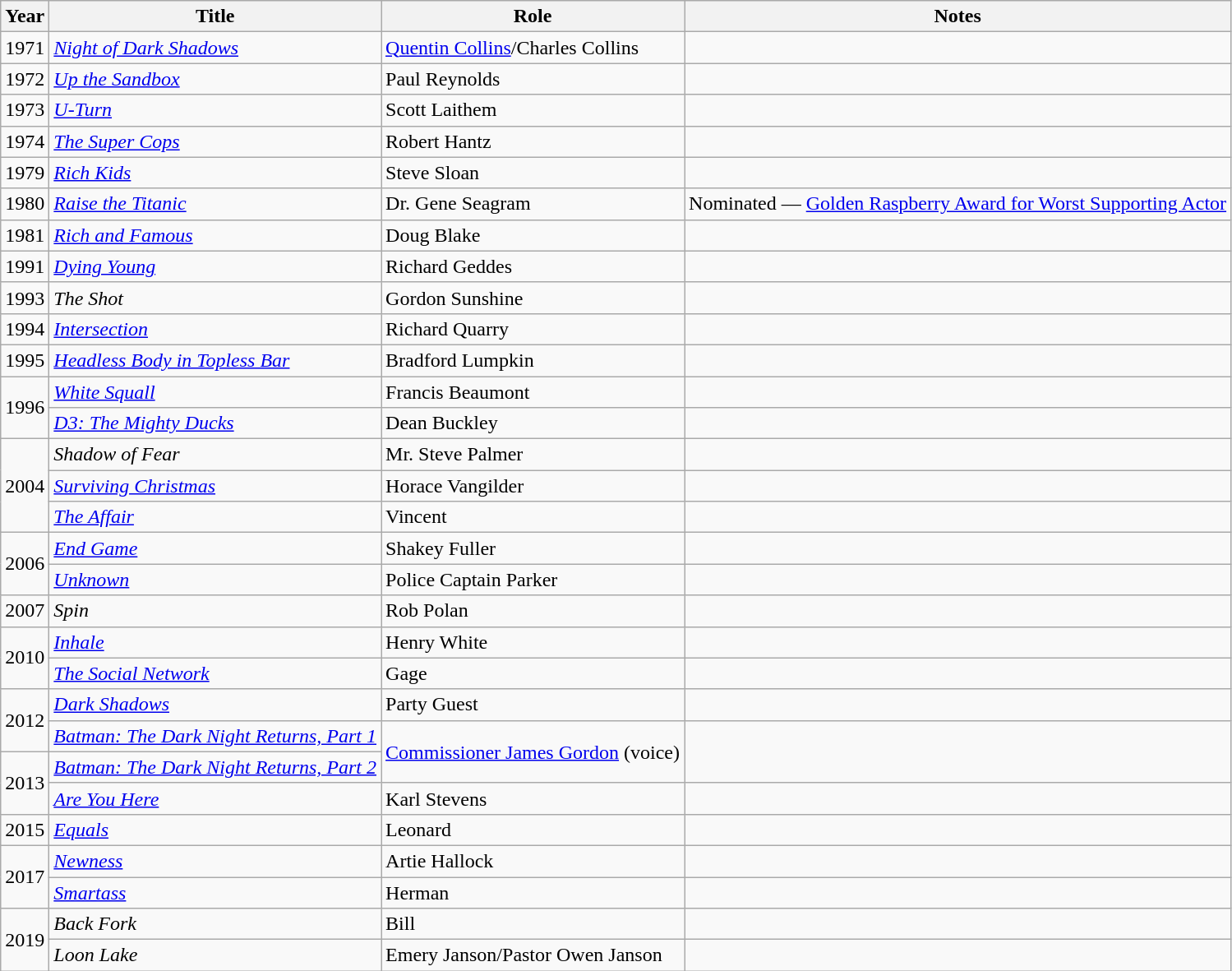<table class="wikitable sortable">
<tr>
<th>Year</th>
<th>Title</th>
<th>Role</th>
<th class="unsortable">Notes</th>
</tr>
<tr>
<td>1971</td>
<td><em><a href='#'>Night of Dark Shadows</a></em></td>
<td><a href='#'>Quentin Collins</a>/Charles Collins</td>
<td><br></td>
</tr>
<tr>
<td>1972</td>
<td><em><a href='#'>Up the Sandbox</a></em></td>
<td>Paul Reynolds</td>
<td></td>
</tr>
<tr>
<td>1973</td>
<td><em><a href='#'>U-Turn</a></em></td>
<td>Scott Laithem</td>
<td></td>
</tr>
<tr>
<td>1974</td>
<td><em><a href='#'>The Super Cops</a></em></td>
<td>Robert Hantz</td>
<td></td>
</tr>
<tr>
<td>1979</td>
<td><em><a href='#'>Rich Kids</a></em></td>
<td>Steve Sloan</td>
<td></td>
</tr>
<tr>
<td>1980</td>
<td><em><a href='#'>Raise the Titanic</a></em></td>
<td>Dr. Gene Seagram</td>
<td>Nominated — <a href='#'>Golden Raspberry Award for Worst Supporting Actor</a></td>
</tr>
<tr>
<td>1981</td>
<td><em><a href='#'>Rich and Famous</a></em></td>
<td>Doug Blake</td>
<td></td>
</tr>
<tr>
<td>1991</td>
<td><em><a href='#'>Dying Young</a></em></td>
<td>Richard Geddes</td>
<td></td>
</tr>
<tr>
<td>1993</td>
<td><em>The Shot</em></td>
<td>Gordon Sunshine</td>
<td></td>
</tr>
<tr>
<td>1994</td>
<td><em><a href='#'>Intersection</a></em></td>
<td>Richard Quarry</td>
<td></td>
</tr>
<tr>
<td>1995</td>
<td><em><a href='#'>Headless Body in Topless Bar</a></em></td>
<td>Bradford Lumpkin</td>
<td></td>
</tr>
<tr>
<td rowspan="2">1996</td>
<td><em><a href='#'>White Squall</a></em></td>
<td>Francis Beaumont</td>
<td></td>
</tr>
<tr>
<td><em><a href='#'>D3: The Mighty Ducks</a></em></td>
<td>Dean Buckley</td>
<td></td>
</tr>
<tr>
<td rowspan="3">2004</td>
<td><em>Shadow of Fear</em></td>
<td>Mr. Steve Palmer</td>
<td></td>
</tr>
<tr>
<td><em><a href='#'>Surviving Christmas</a></em></td>
<td>Horace Vangilder</td>
<td></td>
</tr>
<tr>
<td><em><a href='#'>The Affair</a></em></td>
<td>Vincent</td>
<td></td>
</tr>
<tr>
<td rowspan="2">2006</td>
<td><em><a href='#'>End Game</a></em></td>
<td>Shakey Fuller</td>
<td></td>
</tr>
<tr>
<td><em><a href='#'>Unknown</a></em></td>
<td>Police Captain Parker</td>
<td></td>
</tr>
<tr>
<td>2007</td>
<td><em>Spin</em></td>
<td>Rob Polan</td>
<td></td>
</tr>
<tr>
<td rowspan="2">2010</td>
<td><em><a href='#'>Inhale</a></em></td>
<td>Henry White</td>
<td></td>
</tr>
<tr>
<td><em><a href='#'>The Social Network</a></em></td>
<td>Gage</td>
<td></td>
</tr>
<tr>
<td rowspan="2">2012</td>
<td><em><a href='#'>Dark Shadows</a></em></td>
<td>Party Guest</td>
<td></td>
</tr>
<tr>
<td><em><a href='#'>Batman: The Dark Night Returns, Part 1</a></em></td>
<td rowspan="2"><a href='#'>Commissioner James Gordon</a> (voice)</td>
<td rowspan="2"></td>
</tr>
<tr>
<td rowspan="2">2013</td>
<td><em><a href='#'>Batman: The Dark Night Returns, Part 2</a></em></td>
</tr>
<tr>
<td><em><a href='#'>Are You Here</a></em></td>
<td>Karl Stevens</td>
<td></td>
</tr>
<tr>
<td>2015</td>
<td><em><a href='#'>Equals</a></em></td>
<td>Leonard</td>
<td></td>
</tr>
<tr>
<td rowspan="2">2017</td>
<td><em><a href='#'>Newness</a></em></td>
<td>Artie Hallock</td>
<td></td>
</tr>
<tr>
<td><em><a href='#'>Smartass</a></em></td>
<td>Herman</td>
<td></td>
</tr>
<tr>
<td rowspan="2">2019</td>
<td><em>Back Fork</em></td>
<td>Bill</td>
<td></td>
</tr>
<tr>
<td><em>Loon Lake</em></td>
<td>Emery Janson/Pastor Owen Janson</td>
<td></td>
</tr>
</table>
